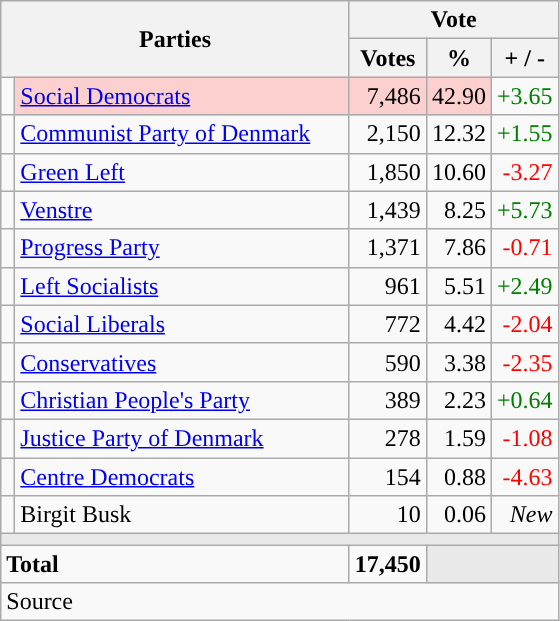<table class="wikitable" style="text-align:right;">
<tr>
<th style="text-align:centre;" rowspan="2" colspan="2" width="225">Parties</th>
<th colspan="3">Vote</th>
</tr>
<tr>
<th width="15">Votes</th>
<th width="15">%</th>
<th width="15">+ / -</th>
</tr>
<tr>
<td width="2" style="color:inherit;background:"></td>
<td bgcolor=#fbd0ce  align="left"><a href='#'>Social Democrats</a></td>
<td bgcolor=#fbd0ce>7,486</td>
<td bgcolor=#fbd0ce>42.90</td>
<td style=color:green;>+3.65</td>
</tr>
<tr>
<td width="2" style="color:inherit;background:"></td>
<td align="left"><a href='#'>Communist Party of Denmark</a></td>
<td>2,150</td>
<td>12.32</td>
<td style=color:green;>+1.55</td>
</tr>
<tr>
<td width="2" style="color:inherit;background:"></td>
<td align="left"><a href='#'>Green Left</a></td>
<td>1,850</td>
<td>10.60</td>
<td style=color:red;>-3.27</td>
</tr>
<tr>
<td width="2" style="color:inherit;background:"></td>
<td align="left"><a href='#'>Venstre</a></td>
<td>1,439</td>
<td>8.25</td>
<td style=color:green;>+5.73</td>
</tr>
<tr>
<td width="2" style="color:inherit;background:"></td>
<td align="left"><a href='#'>Progress Party</a></td>
<td>1,371</td>
<td>7.86</td>
<td style=color:red;>-0.71</td>
</tr>
<tr>
<td width="2" style="color:inherit;background:"></td>
<td align="left"><a href='#'>Left Socialists</a></td>
<td>961</td>
<td>5.51</td>
<td style=color:green;>+2.49</td>
</tr>
<tr>
<td width="2" style="color:inherit;background:"></td>
<td align="left"><a href='#'>Social Liberals</a></td>
<td>772</td>
<td>4.42</td>
<td style=color:red;>-2.04</td>
</tr>
<tr>
<td width="2" style="color:inherit;background:"></td>
<td align="left"><a href='#'>Conservatives</a></td>
<td>590</td>
<td>3.38</td>
<td style=color:red;>-2.35</td>
</tr>
<tr>
<td width="2" style="color:inherit;background:"></td>
<td align="left"><a href='#'>Christian People's Party</a></td>
<td>389</td>
<td>2.23</td>
<td style=color:green;>+0.64</td>
</tr>
<tr>
<td width="2" style="color:inherit;background:"></td>
<td align="left"><a href='#'>Justice Party of Denmark</a></td>
<td>278</td>
<td>1.59</td>
<td style=color:red;>-1.08</td>
</tr>
<tr>
<td width="2" style="color:inherit;background:"></td>
<td align="left"><a href='#'>Centre Democrats</a></td>
<td>154</td>
<td>0.88</td>
<td style=color:red;>-4.63</td>
</tr>
<tr>
<td width="2" style="color:inherit;background:"></td>
<td align="left">Birgit Busk</td>
<td>10</td>
<td>0.06</td>
<td><em>New</em></td>
</tr>
<tr>
<td colspan="7" bgcolor="#E9E9E9"></td>
</tr>
<tr>
<td align="left" colspan="2"><strong>Total</strong></td>
<td><strong>17,450</strong></td>
<td bgcolor="#E9E9E9" colspan="2"></td>
</tr>
<tr>
<td align="left" colspan="6">Source</td>
</tr>
</table>
